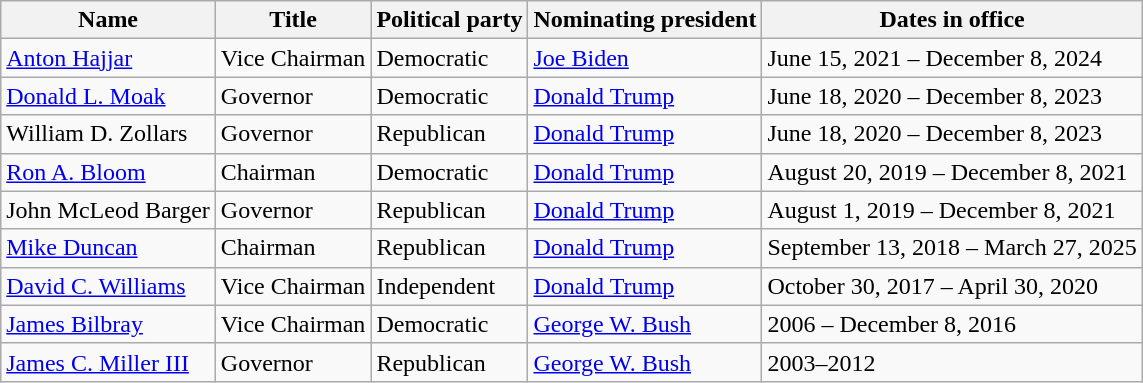<table class="wikitable">
<tr>
<th>Name</th>
<th>Title</th>
<th>Political party</th>
<th>Nominating president</th>
<th>Dates in office</th>
</tr>
<tr>
<td><a href='#'>Anton Hajjar</a></td>
<td>Vice Chairman</td>
<td>Democratic</td>
<td><a href='#'>Joe Biden</a></td>
<td>June 15, 2021 – December 8, 2024</td>
</tr>
<tr>
<td><a href='#'>Donald L. Moak</a></td>
<td>Governor</td>
<td>Democratic</td>
<td><a href='#'>Donald Trump</a></td>
<td>June 18, 2020 – December 8, 2023</td>
</tr>
<tr>
<td>William D. Zollars</td>
<td>Governor</td>
<td>Republican</td>
<td><a href='#'>Donald Trump</a></td>
<td>June 18, 2020 – December 8, 2023</td>
</tr>
<tr>
<td><a href='#'>Ron A. Bloom</a></td>
<td>Chairman</td>
<td>Democratic</td>
<td><a href='#'>Donald Trump</a></td>
<td>August 20, 2019 – December 8, 2021</td>
</tr>
<tr>
<td>John McLeod Barger</td>
<td>Governor</td>
<td>Republican</td>
<td><a href='#'>Donald Trump</a></td>
<td>August 1, 2019 – December 8, 2021</td>
</tr>
<tr>
<td><a href='#'>Mike Duncan</a></td>
<td>Chairman</td>
<td>Republican</td>
<td><a href='#'>Donald Trump</a></td>
<td>September 13, 2018 – March 27, 2025</td>
</tr>
<tr>
<td><a href='#'>David C. Williams</a></td>
<td>Vice Chairman</td>
<td>Independent</td>
<td><a href='#'>Donald Trump</a></td>
<td>October 30, 2017 – April 30, 2020</td>
</tr>
<tr>
<td><a href='#'>James Bilbray</a></td>
<td>Vice Chairman</td>
<td>Democratic</td>
<td><a href='#'>George W. Bush</a></td>
<td>2006 – December 8, 2016</td>
</tr>
<tr>
<td><a href='#'>James C. Miller III</a></td>
<td>Governor</td>
<td>Republican</td>
<td><a href='#'>George W. Bush</a></td>
<td>2003–2012</td>
</tr>
</table>
